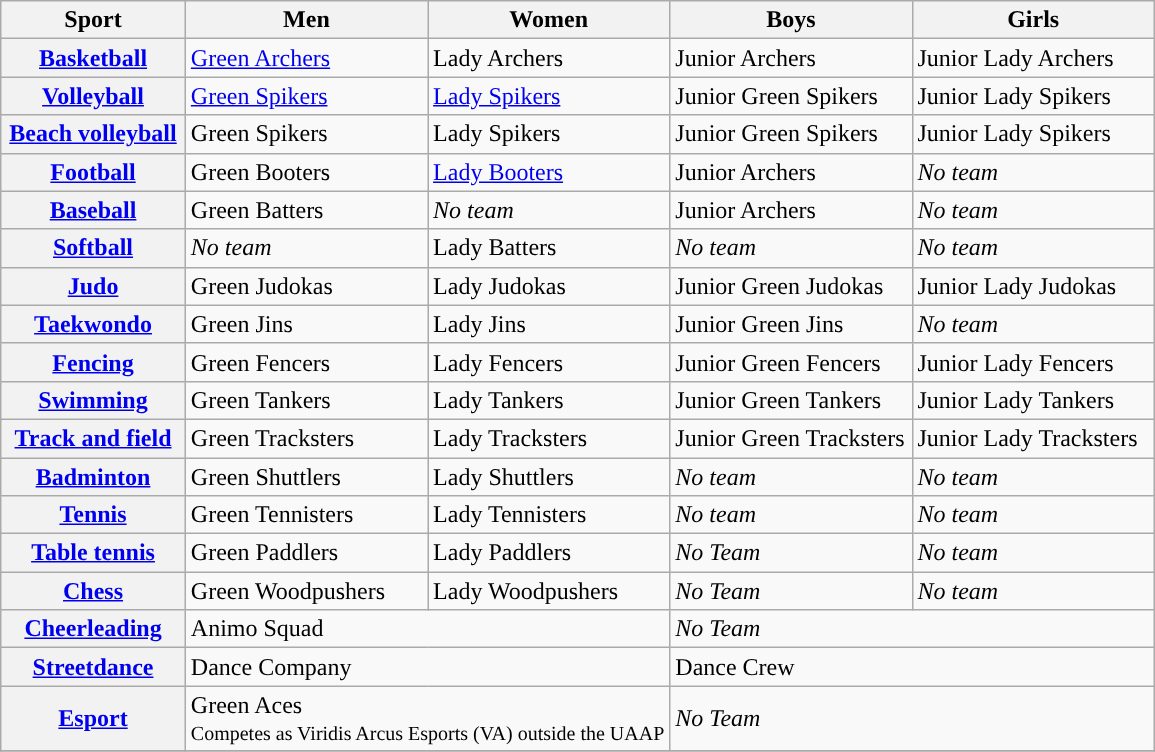<table class="wikitable plainrowheaders" style="font-size:100%;">
<tr>
<th scope="col" style="width:16%;">Sport</th>
<th scope="col" style="width:21%;">Men</th>
<th scope="col" style="width:21%;">Women</th>
<th scope="col" style="width:21%;">Boys</th>
<th scope="col" style="width:21%;">Girls</th>
</tr>
<tr>
<th scope="row"> <a href='#'>Basketball</a></th>
<td><a href='#'>Green Archers</a></td>
<td>Lady Archers</td>
<td>Junior Archers</td>
<td>Junior Lady Archers</td>
</tr>
<tr>
<th scope="row"> <a href='#'>Volleyball</a></th>
<td><a href='#'>Green Spikers</a></td>
<td><a href='#'>Lady Spikers</a></td>
<td>Junior Green Spikers</td>
<td>Junior Lady Spikers</td>
</tr>
<tr>
<th scope="row"> <a href='#'>Beach volleyball</a></th>
<td>Green Spikers</td>
<td>Lady Spikers</td>
<td>Junior Green Spikers</td>
<td>Junior Lady Spikers</td>
</tr>
<tr>
<th scope="row"> <a href='#'>Football</a></th>
<td>Green Booters</td>
<td><a href='#'>Lady Booters</a></td>
<td>Junior Archers</td>
<td><em>No team</em></td>
</tr>
<tr>
<th scope="row"> <a href='#'>Baseball</a></th>
<td>Green Batters</td>
<td><em>No team</em></td>
<td>Junior Archers</td>
<td><em>No team</em></td>
</tr>
<tr>
<th scope="row"> <a href='#'>Softball</a></th>
<td><em>No team</em></td>
<td>Lady Batters</td>
<td><em>No team</em></td>
<td><em>No team</em></td>
</tr>
<tr>
<th scope="row"> <a href='#'>Judo</a></th>
<td>Green Judokas</td>
<td>Lady Judokas</td>
<td>Junior Green Judokas</td>
<td>Junior Lady Judokas</td>
</tr>
<tr>
<th scope="row"> <a href='#'>Taekwondo</a></th>
<td>Green Jins</td>
<td>Lady Jins</td>
<td>Junior Green Jins</td>
<td><em>No team</em></td>
</tr>
<tr>
<th scope="row"> <a href='#'>Fencing</a></th>
<td>Green Fencers</td>
<td>Lady Fencers</td>
<td>Junior Green Fencers</td>
<td>Junior Lady Fencers</td>
</tr>
<tr>
<th scope="row"> <a href='#'>Swimming</a></th>
<td>Green Tankers</td>
<td>Lady Tankers</td>
<td>Junior Green Tankers</td>
<td>Junior Lady Tankers</td>
</tr>
<tr>
<th scope="row"> <a href='#'>Track and field</a></th>
<td>Green Tracksters</td>
<td>Lady Tracksters</td>
<td>Junior Green Tracksters</td>
<td>Junior Lady Tracksters</td>
</tr>
<tr>
<th scope="row"> <a href='#'>Badminton</a></th>
<td>Green Shuttlers</td>
<td>Lady Shuttlers</td>
<td><em>No team</em></td>
<td><em>No team</em></td>
</tr>
<tr>
<th scope="row"> <a href='#'>Tennis</a></th>
<td>Green Tennisters</td>
<td>Lady Tennisters</td>
<td><em>No team</em></td>
<td><em>No team</em></td>
</tr>
<tr>
<th scope="row"> <a href='#'>Table tennis</a></th>
<td>Green Paddlers</td>
<td>Lady Paddlers</td>
<td><em>No Team</em></td>
<td><em>No team</em></td>
</tr>
<tr>
<th scope="row"> <a href='#'>Chess</a></th>
<td>Green Woodpushers</td>
<td>Lady Woodpushers</td>
<td><em>No Team</em></td>
<td><em>No team</em></td>
</tr>
<tr>
<th scope="row"> <a href='#'>Cheerleading</a></th>
<td colspan="2">Animo Squad</td>
<td colspan="2"><em>No Team</em></td>
</tr>
<tr>
<th scope="row"> <a href='#'>Streetdance</a></th>
<td colspan="2">Dance Company</td>
<td colspan="2">Dance Crew</td>
</tr>
<tr>
<th scope="row"> <a href='#'>Esport</a></th>
<td colspan="2">Green Aces<br><small>Competes as Viridis Arcus Esports (VA) outside the UAAP</small></td>
<td colspan="2"><em>No Team</em></td>
</tr>
<tr>
</tr>
</table>
